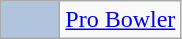<table class="wikitable">
<tr>
<td style="background-color:lightsteelblue;border:1px solid #aaaaaa;width:2em"></td>
<td><a href='#'>Pro Bowler</a></td>
</tr>
</table>
